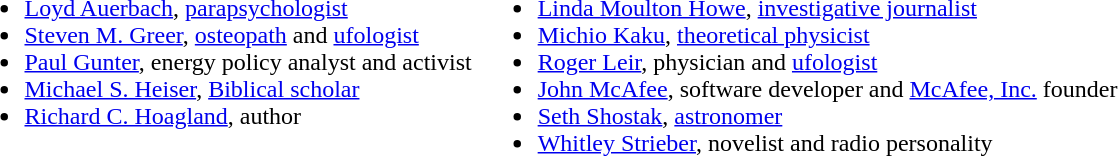<table border="0">
<tr>
<td valign="top"><br><ul><li><a href='#'>Loyd Auerbach</a>, <a href='#'>parapsychologist</a></li><li><a href='#'>Steven M. Greer</a>, <a href='#'>osteopath</a> and <a href='#'>ufologist</a></li><li><a href='#'>Paul Gunter</a>, energy policy analyst and activist</li><li><a href='#'>Michael S. Heiser</a>, <a href='#'>Biblical scholar</a></li><li><a href='#'>Richard C. Hoagland</a>, author</li></ul></td>
<td valign="top"><br><ul><li><a href='#'>Linda Moulton Howe</a>, <a href='#'>investigative journalist</a></li><li><a href='#'>Michio Kaku</a>, <a href='#'>theoretical physicist</a></li><li><a href='#'>Roger Leir</a>, physician and <a href='#'>ufologist</a></li><li><a href='#'>John McAfee</a>, software developer and <a href='#'>McAfee, Inc.</a> founder</li><li><a href='#'>Seth Shostak</a>, <a href='#'>astronomer</a></li><li><a href='#'>Whitley Strieber</a>, novelist and radio personality</li></ul></td>
</tr>
</table>
